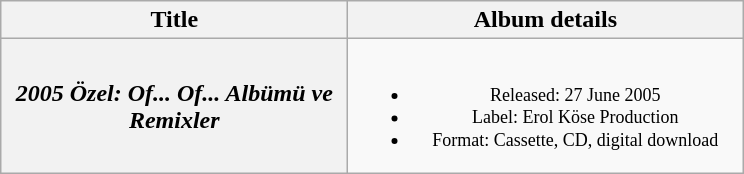<table class="wikitable plainrowheaders" style="text-align:center;" border="1">
<tr>
<th scope="col" style="width:14em;">Title</th>
<th scope="col" style="width:16em;">Album details</th>
</tr>
<tr>
<th scope="row"><em>2005 Özel: Of... Of... Albümü ve Remixler</em> <br></th>
<td style="font-size:12px;"><br><ul><li>Released: 27 June 2005</li><li>Label: Erol Köse Production</li><li>Format: Cassette, CD, digital download</li></ul></td>
</tr>
</table>
